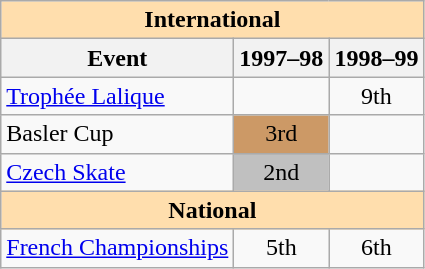<table class="wikitable" style="text-align:center">
<tr>
<th style="background-color: #ffdead; " colspan=3 align=center>International</th>
</tr>
<tr>
<th>Event</th>
<th>1997–98</th>
<th>1998–99</th>
</tr>
<tr>
<td align=left> <a href='#'>Trophée Lalique</a></td>
<td></td>
<td>9th</td>
</tr>
<tr>
<td align=left>Basler Cup</td>
<td bgcolor=cc9966>3rd</td>
<td></td>
</tr>
<tr>
<td align=left><a href='#'>Czech Skate</a></td>
<td bgcolor=silver>2nd</td>
<td></td>
</tr>
<tr>
<th style="background-color: #ffdead; " colspan=3 align=center>National</th>
</tr>
<tr>
<td align=left><a href='#'>French Championships</a></td>
<td>5th</td>
<td>6th</td>
</tr>
</table>
